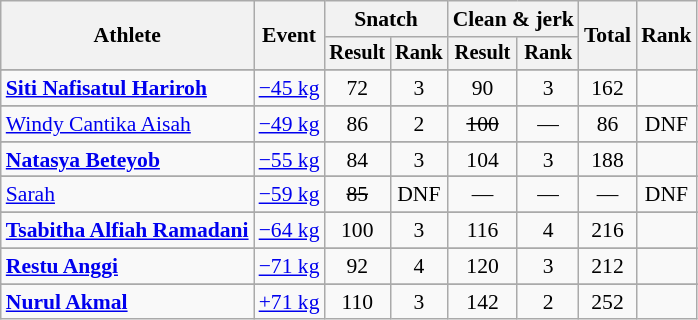<table class="wikitable" style="font-size:90%">
<tr>
<th rowspan="2">Athlete</th>
<th rowspan="2">Event</th>
<th colspan="2">Snatch</th>
<th colspan="2">Clean & jerk</th>
<th rowspan="2">Total</th>
<th rowspan="2">Rank</th>
</tr>
<tr style="font-size:95%">
<th>Result</th>
<th>Rank</th>
<th>Result</th>
<th>Rank</th>
</tr>
<tr>
</tr>
<tr align=center>
<td align=left><strong><a href='#'>Siti Nafisatul Hariroh</a></strong></td>
<td align=left><a href='#'>−45 kg</a></td>
<td>72</td>
<td>3</td>
<td>90</td>
<td>3</td>
<td>162</td>
<td></td>
</tr>
<tr>
</tr>
<tr align=center>
<td align=left><a href='#'>Windy Cantika Aisah</a></td>
<td align=left><a href='#'>−49 kg</a></td>
<td>86</td>
<td>2</td>
<td><s>100</s></td>
<td>—</td>
<td>86</td>
<td>DNF</td>
</tr>
<tr>
</tr>
<tr align=center>
<td align=left><strong><a href='#'>Natasya Beteyob</a></strong></td>
<td align=left><a href='#'>−55 kg</a></td>
<td>84</td>
<td>3</td>
<td>104</td>
<td>3</td>
<td>188</td>
<td></td>
</tr>
<tr>
</tr>
<tr align=center>
<td align=left><a href='#'>Sarah</a></td>
<td align=left><a href='#'>−59 kg</a></td>
<td><s>85</s></td>
<td>DNF</td>
<td>—</td>
<td>—</td>
<td>—</td>
<td>DNF</td>
</tr>
<tr>
</tr>
<tr align=center>
<td align=left><strong><a href='#'>Tsabitha Alfiah Ramadani</a></strong></td>
<td align=left><a href='#'>−64 kg</a></td>
<td>100</td>
<td>3</td>
<td>116</td>
<td>4</td>
<td>216</td>
<td></td>
</tr>
<tr>
</tr>
<tr align=center>
<td align=left><strong><a href='#'>Restu Anggi</a></strong></td>
<td align=left><a href='#'>−71 kg</a></td>
<td>92</td>
<td>4</td>
<td>120</td>
<td>3</td>
<td>212</td>
<td></td>
</tr>
<tr>
</tr>
<tr align=center>
<td align=left><strong><a href='#'>Nurul Akmal</a></strong></td>
<td align=left><a href='#'>+71 kg</a></td>
<td>110</td>
<td>3</td>
<td>142</td>
<td>2</td>
<td>252</td>
<td></td>
</tr>
</table>
